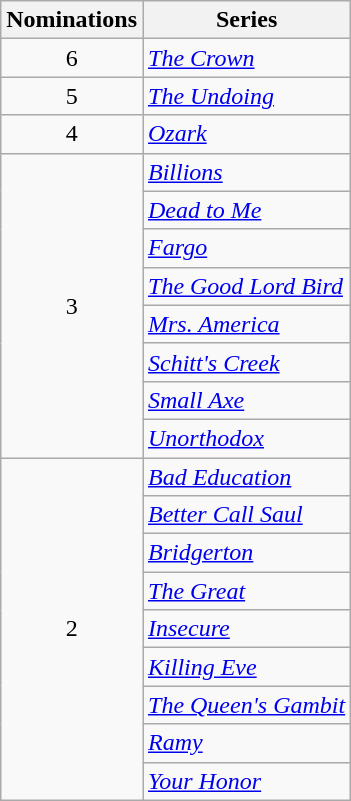<table class="wikitable">
<tr>
<th>Nominations</th>
<th>Series</th>
</tr>
<tr>
<td style="text-align:center">6</td>
<td><em><a href='#'>The Crown</a></em></td>
</tr>
<tr>
<td style="text-align:center">5</td>
<td><em><a href='#'>The Undoing</a></em></td>
</tr>
<tr>
<td style="text-align:center">4</td>
<td><em><a href='#'>Ozark</a></em></td>
</tr>
<tr>
<td rowspan="8" style="text-align:center">3</td>
<td><em><a href='#'>Billions</a></em></td>
</tr>
<tr>
<td><em><a href='#'>Dead to Me</a></em></td>
</tr>
<tr>
<td><em><a href='#'>Fargo</a></em></td>
</tr>
<tr>
<td><em><a href='#'>The Good Lord Bird</a></em></td>
</tr>
<tr>
<td><em><a href='#'>Mrs. America</a></em></td>
</tr>
<tr>
<td><em><a href='#'>Schitt's Creek</a></em></td>
</tr>
<tr>
<td><em><a href='#'>Small Axe</a></em></td>
</tr>
<tr>
<td><em><a href='#'>Unorthodox</a></em></td>
</tr>
<tr>
<td rowspan="9" style="text-align:center">2</td>
<td><em><a href='#'>Bad Education</a></em></td>
</tr>
<tr>
<td><em><a href='#'>Better Call Saul</a></em></td>
</tr>
<tr>
<td><em><a href='#'>Bridgerton</a></em></td>
</tr>
<tr>
<td><em><a href='#'>The Great</a></em></td>
</tr>
<tr>
<td><em><a href='#'>Insecure</a></em></td>
</tr>
<tr>
<td><em><a href='#'>Killing Eve</a></em></td>
</tr>
<tr>
<td><em><a href='#'>The Queen's Gambit</a></em></td>
</tr>
<tr>
<td><em><a href='#'>Ramy</a></em></td>
</tr>
<tr>
<td><em><a href='#'>Your Honor</a></em></td>
</tr>
</table>
